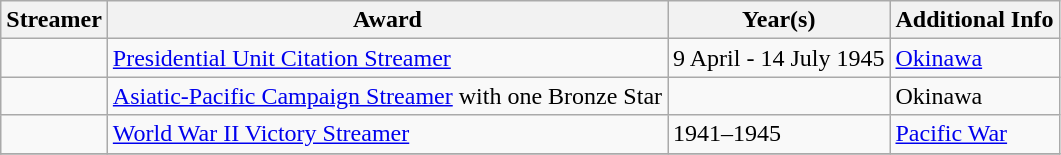<table class=wikitable>
<tr>
<th>Streamer</th>
<th>Award</th>
<th>Year(s)</th>
<th>Additional Info</th>
</tr>
<tr>
<td></td>
<td><a href='#'>Presidential Unit Citation Streamer</a></td>
<td>9 April - 14 July 1945</td>
<td><a href='#'>Okinawa</a></td>
</tr>
<tr>
<td></td>
<td><a href='#'>Asiatic-Pacific Campaign Streamer</a> with one Bronze Star</td>
<td><br></td>
<td>Okinawa</td>
</tr>
<tr>
<td></td>
<td><a href='#'>World War II Victory Streamer</a></td>
<td>1941–1945</td>
<td><a href='#'>Pacific War</a></td>
</tr>
<tr>
</tr>
</table>
